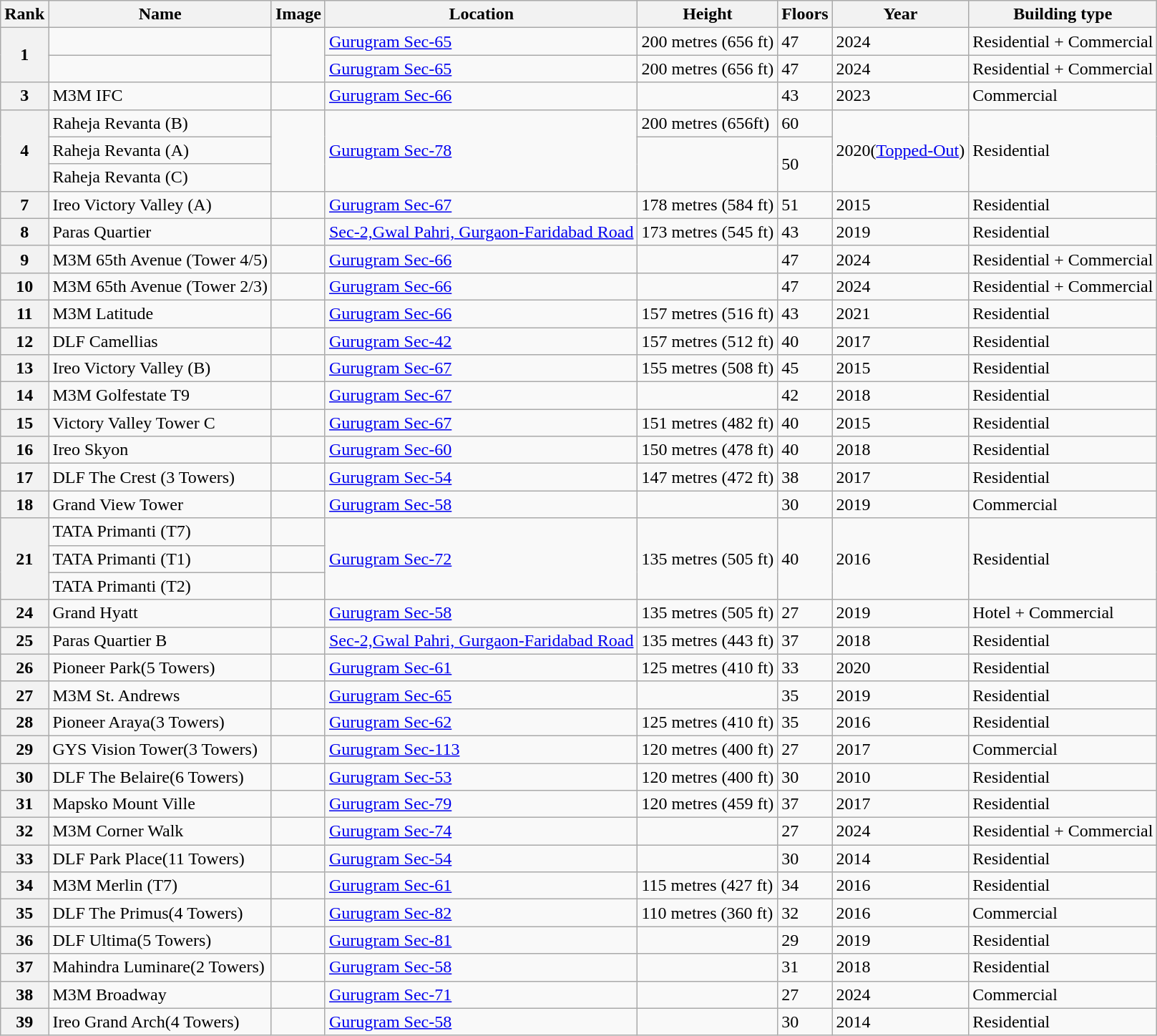<table class="wikitable sortable">
<tr>
<th>Rank</th>
<th>Name</th>
<th>Image</th>
<th>Location</th>
<th>Height</th>
<th>Floors</th>
<th>Year</th>
<th>Building type</th>
</tr>
<tr>
<th rowspan="2">1</th>
<td></td>
<td rowspan="2"></td>
<td><a href='#'>Gurugram Sec-65</a></td>
<td>200 metres (656 ft)</td>
<td>47</td>
<td>2024</td>
<td>Residential + Commercial</td>
</tr>
<tr>
<td></td>
<td><a href='#'>Gurugram Sec-65</a></td>
<td>200 metres (656 ft)</td>
<td>47</td>
<td>2024</td>
<td>Residential + Commercial</td>
</tr>
<tr>
<th>3</th>
<td>M3M IFC</td>
<td></td>
<td><a href='#'>Gurugram Sec-66</a></td>
<td></td>
<td>43</td>
<td>2023</td>
<td>Commercial</td>
</tr>
<tr>
<th rowspan="3">4</th>
<td>Raheja Revanta (B)</td>
<td rowspan="3"></td>
<td rowspan="3"><a href='#'>Gurugram Sec-78</a></td>
<td>200 metres (656ft)</td>
<td>60</td>
<td rowspan="3">2020(<a href='#'>Topped-Out</a>)</td>
<td rowspan="3">Residential</td>
</tr>
<tr>
<td>Raheja Revanta (A)</td>
<td rowspan="2"></td>
<td rowspan="2">50</td>
</tr>
<tr>
<td>Raheja Revanta (C)</td>
</tr>
<tr>
<th>7</th>
<td>Ireo Victory Valley (A)</td>
<td></td>
<td><a href='#'>Gurugram Sec-67</a></td>
<td>178 metres (584 ft)</td>
<td>51</td>
<td>2015</td>
<td>Residential</td>
</tr>
<tr>
<th>8</th>
<td>Paras Quartier</td>
<td></td>
<td><a href='#'>Sec-2,Gwal Pahri, Gurgaon-Faridabad Road</a></td>
<td>173 metres (545 ft)</td>
<td>43</td>
<td>2019</td>
<td>Residential</td>
</tr>
<tr>
<th>9</th>
<td>M3M 65th Avenue (Tower 4/5)</td>
<td></td>
<td><a href='#'>Gurugram Sec-66</a></td>
<td></td>
<td>47</td>
<td>2024</td>
<td>Residential + Commercial</td>
</tr>
<tr>
<th>10</th>
<td>M3M 65th Avenue (Tower 2/3)</td>
<td></td>
<td><a href='#'>Gurugram Sec-66</a></td>
<td></td>
<td>47</td>
<td>2024</td>
<td>Residential + Commercial</td>
</tr>
<tr>
<th>11</th>
<td>M3M Latitude</td>
<td></td>
<td><a href='#'>Gurugram Sec-66</a></td>
<td>157 metres (516 ft)</td>
<td>43</td>
<td>2021</td>
<td>Residential</td>
</tr>
<tr>
<th>12</th>
<td>DLF Camellias</td>
<td></td>
<td><a href='#'>Gurugram Sec-42</a></td>
<td>157 metres (512 ft)</td>
<td>40</td>
<td>2017</td>
<td>Residential</td>
</tr>
<tr>
<th>13</th>
<td>Ireo Victory Valley (B)</td>
<td></td>
<td><a href='#'>Gurugram Sec-67</a></td>
<td>155 metres (508 ft)</td>
<td>45</td>
<td>2015</td>
<td>Residential</td>
</tr>
<tr>
<th>14</th>
<td>M3M Golfestate T9</td>
<td></td>
<td><a href='#'>Gurugram Sec-67</a></td>
<td></td>
<td>42</td>
<td>2018</td>
<td>Residential</td>
</tr>
<tr>
<th>15</th>
<td>Victory Valley Tower C</td>
<td></td>
<td><a href='#'>Gurugram Sec-67</a></td>
<td>151 metres (482 ft)</td>
<td>40</td>
<td>2015</td>
<td>Residential</td>
</tr>
<tr>
<th>16</th>
<td>Ireo Skyon</td>
<td></td>
<td><a href='#'>Gurugram Sec-60</a></td>
<td>150 metres (478 ft)</td>
<td>40</td>
<td>2018</td>
<td>Residential</td>
</tr>
<tr>
<th>17</th>
<td>DLF The Crest (3 Towers)</td>
<td></td>
<td><a href='#'>Gurugram Sec-54</a></td>
<td>147 metres (472 ft)</td>
<td>38</td>
<td>2017</td>
<td>Residential</td>
</tr>
<tr>
<th>18</th>
<td>Grand View Tower</td>
<td></td>
<td><a href='#'>Gurugram Sec-58</a></td>
<td></td>
<td>30</td>
<td>2019</td>
<td>Commercial</td>
</tr>
<tr>
<th rowspan="3">21</th>
<td>TATA Primanti (T7)</td>
<td></td>
<td rowspan="3"><a href='#'>Gurugram Sec-72</a></td>
<td rowspan="3">135 metres (505 ft)</td>
<td rowspan="3">40</td>
<td rowspan="3">2016</td>
<td rowspan="3">Residential</td>
</tr>
<tr>
<td>TATA Primanti (T1)</td>
<td></td>
</tr>
<tr>
<td>TATA Primanti (T2)</td>
<td></td>
</tr>
<tr>
<th>24</th>
<td>Grand Hyatt</td>
<td></td>
<td><a href='#'>Gurugram Sec-58</a></td>
<td>135 metres (505 ft)</td>
<td>27</td>
<td>2019</td>
<td>Hotel + Commercial</td>
</tr>
<tr>
<th>25</th>
<td>Paras Quartier B</td>
<td></td>
<td><a href='#'>Sec-2,Gwal Pahri, Gurgaon-Faridabad Road</a></td>
<td>135 metres (443 ft)</td>
<td>37</td>
<td>2018</td>
<td>Residential</td>
</tr>
<tr>
<th>26</th>
<td>Pioneer Park(5 Towers)</td>
<td></td>
<td><a href='#'>Gurugram Sec-61</a></td>
<td>125 metres (410 ft)</td>
<td>33</td>
<td>2020</td>
<td>Residential</td>
</tr>
<tr>
<th>27</th>
<td>M3M St. Andrews</td>
<td></td>
<td><a href='#'>Gurugram Sec-65</a></td>
<td></td>
<td>35</td>
<td>2019</td>
<td>Residential</td>
</tr>
<tr>
<th>28</th>
<td>Pioneer Araya(3 Towers)</td>
<td></td>
<td><a href='#'>Gurugram Sec-62</a></td>
<td>125 metres (410 ft)</td>
<td>35</td>
<td>2016</td>
<td>Residential</td>
</tr>
<tr>
<th>29</th>
<td>GYS Vision Tower(3 Towers)</td>
<td></td>
<td><a href='#'>Gurugram Sec-113</a></td>
<td>120 metres (400 ft)</td>
<td>27</td>
<td>2017</td>
<td>Commercial</td>
</tr>
<tr>
<th>30</th>
<td>DLF The Belaire(6 Towers)</td>
<td></td>
<td><a href='#'>Gurugram Sec-53</a></td>
<td>120 metres (400 ft)</td>
<td>30</td>
<td>2010</td>
<td>Residential</td>
</tr>
<tr>
<th>31</th>
<td>Mapsko Mount Ville</td>
<td></td>
<td><a href='#'>Gurugram Sec-79</a></td>
<td>120 metres (459 ft)</td>
<td>37</td>
<td>2017</td>
<td>Residential</td>
</tr>
<tr>
<th>32</th>
<td>M3M Corner Walk</td>
<td></td>
<td><a href='#'>Gurugram Sec-74</a></td>
<td></td>
<td>27</td>
<td>2024</td>
<td>Residential + Commercial</td>
</tr>
<tr>
<th>33</th>
<td>DLF Park Place(11 Towers)</td>
<td></td>
<td><a href='#'>Gurugram Sec-54</a></td>
<td></td>
<td>30</td>
<td>2014</td>
<td>Residential</td>
</tr>
<tr>
<th>34</th>
<td>M3M Merlin (T7)</td>
<td></td>
<td><a href='#'>Gurugram Sec-61</a></td>
<td>115 metres (427 ft)</td>
<td>34</td>
<td>2016</td>
<td>Residential</td>
</tr>
<tr>
<th>35</th>
<td>DLF The Primus(4 Towers)</td>
<td></td>
<td><a href='#'>Gurugram Sec-82</a></td>
<td>110 metres (360 ft)</td>
<td>32</td>
<td>2016</td>
<td>Commercial</td>
</tr>
<tr>
<th>36</th>
<td>DLF Ultima(5 Towers)</td>
<td></td>
<td><a href='#'>Gurugram Sec-81</a></td>
<td></td>
<td>29</td>
<td>2019</td>
<td>Residential</td>
</tr>
<tr>
<th>37</th>
<td>Mahindra Luminare(2 Towers)</td>
<td></td>
<td><a href='#'>Gurugram Sec-58</a></td>
<td></td>
<td>31</td>
<td>2018</td>
<td>Residential</td>
</tr>
<tr>
<th>38</th>
<td>M3M Broadway</td>
<td></td>
<td><a href='#'>Gurugram Sec-71</a></td>
<td></td>
<td>27</td>
<td>2024</td>
<td>Commercial</td>
</tr>
<tr>
<th>39</th>
<td>Ireo Grand Arch(4 Towers)</td>
<td></td>
<td><a href='#'>Gurugram Sec-58</a></td>
<td></td>
<td>30</td>
<td>2014</td>
<td>Residential</td>
</tr>
</table>
